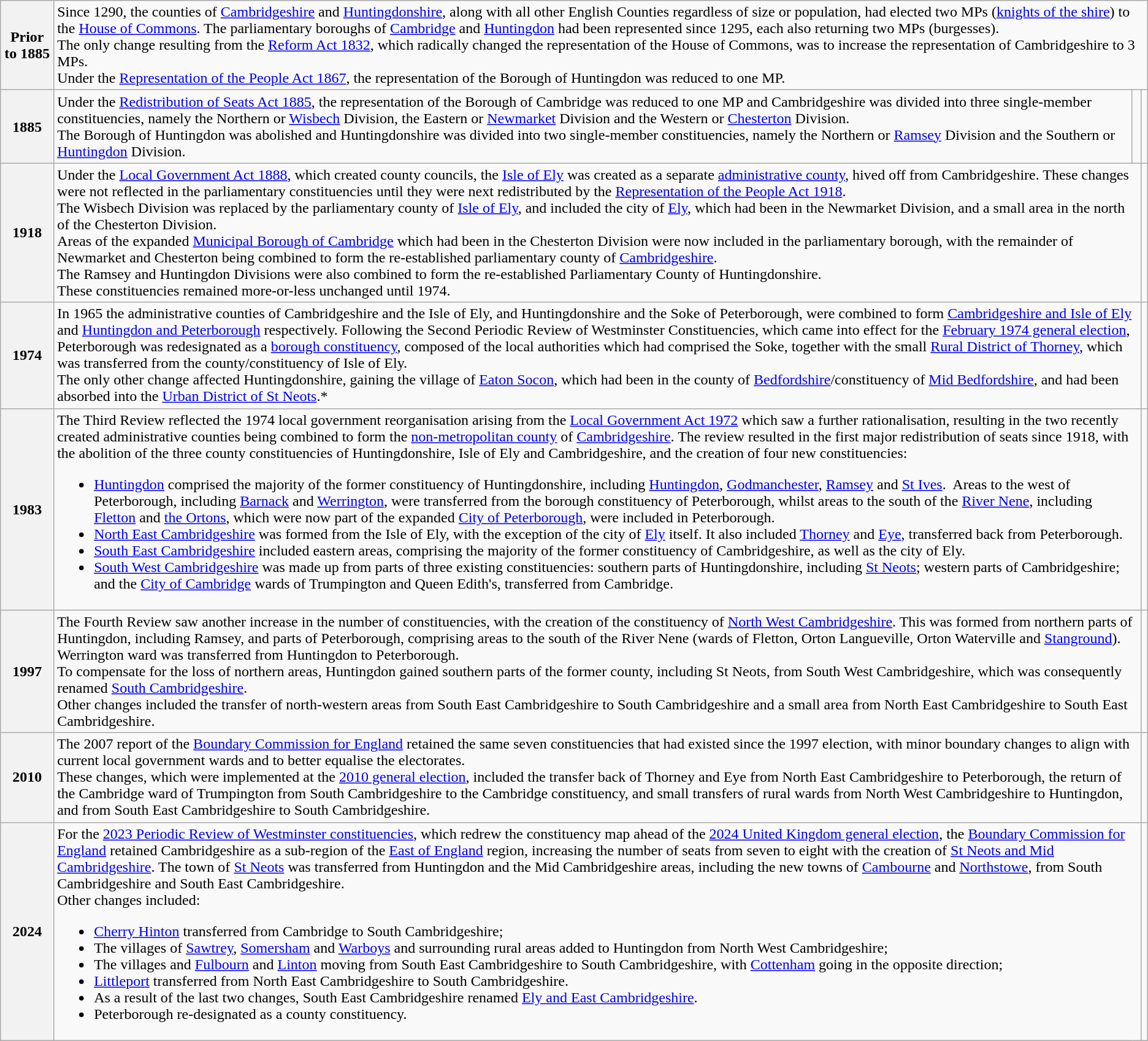<table class="wikitable">
<tr>
<th>Prior to 1885</th>
<td colspan="3">Since 1290, the counties of <a href='#'>Cambridgeshire</a> and <a href='#'>Huntingdonshire</a>, along with all other English Counties regardless of size or population, had elected two MPs (<a href='#'>knights of the shire</a>) to the <a href='#'>House of Commons</a>. The parliamentary boroughs of <a href='#'>Cambridge</a> and <a href='#'>Huntingdon</a> had been represented since 1295, each also returning two MPs (burgesses).<br>The only change resulting from the <a href='#'>Reform Act 1832</a>, which radically changed the representation of the House of Commons, was to increase the representation of Cambridgeshire to 3 MPs.<br>Under the <a href='#'>Representation of the People Act 1867</a>, the representation of the Borough of Huntingdon was reduced to one MP.</td>
</tr>
<tr>
<th>1885</th>
<td>Under the <a href='#'>Redistribution of Seats Act 1885</a>, the representation of the Borough of Cambridge was reduced to one MP and Cambridgeshire was divided into three single-member constituencies, namely the Northern or <a href='#'>Wisbech</a> Division, the Eastern or <a href='#'>Newmarket</a> Division and the Western or <a href='#'>Chesterton</a> Division.<br>The Borough of Huntingdon was abolished and Huntingdonshire was divided into two single-member constituencies, namely the Northern or <a href='#'>Ramsey</a> Division and the Southern or <a href='#'>Huntingdon</a> Division.</td>
<td></td>
<td></td>
</tr>
<tr>
<th>1918</th>
<td colspan="2">Under the <a href='#'>Local Government Act 1888</a>, which created county councils, the <a href='#'>Isle of Ely</a> was created as a separate <a href='#'>administrative county</a>, hived off from Cambridgeshire. These changes were not reflected in the parliamentary constituencies until they were next redistributed by the <a href='#'>Representation of the People Act 1918</a>.<br>The Wisbech Division was replaced by the parliamentary county of <a href='#'>Isle of Ely</a>, and included the city of <a href='#'>Ely</a>, which had been in the Newmarket Division, and a small area in the north of the Chesterton Division.<br>Areas of the expanded <a href='#'>Municipal Borough of Cambridge</a> which had been in the Chesterton Division were now included in the parliamentary borough, with the remainder of Newmarket and Chesterton being combined to form the re-established parliamentary county of <a href='#'>Cambridgeshire</a>.<br>The Ramsey and Huntingdon Divisions were also combined to form the re-established Parliamentary County of Huntingdonshire.<br>These constituencies remained more-or-less unchanged until 1974.</td>
<td></td>
</tr>
<tr>
<th>1974</th>
<td colspan="2">In 1965 the administrative counties of Cambridgeshire and the Isle of Ely, and Huntingdonshire and the Soke of Peterborough, were combined to form <a href='#'>Cambridgeshire and Isle of Ely</a> and <a href='#'>Huntingdon and Peterborough</a> respectively. Following the Second Periodic Review of Westminster Constituencies, which came into effect for the <a href='#'>February 1974 general election</a>, Peterborough was redesignated as a <a href='#'>borough constituency</a>, composed of the local authorities which had comprised the Soke, together with the small <a href='#'>Rural District of Thorney</a>, which was transferred from the county/constituency of Isle of Ely.<br>The only other change affected Huntingdonshire, gaining the village of <a href='#'>Eaton Socon</a>, which had been in the county of <a href='#'>Bedfordshire</a>/constituency of <a href='#'>Mid Bedfordshire</a>, and had been absorbed into the <a href='#'>Urban District of St Neots</a>.*</td>
<td></td>
</tr>
<tr>
<th>1983</th>
<td colspan="2">The Third Review reflected the 1974 local government reorganisation arising from the <a href='#'>Local Government Act 1972</a> which saw a further rationalisation, resulting in the two recently created administrative counties being combined to form the <a href='#'>non-metropolitan county</a> of <a href='#'>Cambridgeshire</a>. The review resulted in the first major redistribution of seats since 1918, with the abolition of the three county constituencies of Huntingdonshire, Isle of Ely and Cambridgeshire, and the creation of four new constituencies:<br><ul><li><a href='#'>Huntingdon</a> comprised the majority of the former constituency of Huntingdonshire, including <a href='#'>Huntingdon</a>, <a href='#'>Godmanchester</a>, <a href='#'>Ramsey</a> and <a href='#'>St Ives</a>.  Areas to the west of Peterborough, including <a href='#'>Barnack</a> and <a href='#'>Werrington</a>, were transferred from the borough constituency of Peterborough, whilst areas to the south of the <a href='#'>River Nene</a>, including <a href='#'>Fletton</a> and <a href='#'>the Ortons</a>, which were now part of the expanded <a href='#'>City of Peterborough</a>, were included in Peterborough.</li><li><a href='#'>North East Cambridgeshire</a> was formed from the Isle of Ely, with the exception of the city of <a href='#'>Ely</a> itself. It also included <a href='#'>Thorney</a> and <a href='#'>Eye</a>, transferred back from Peterborough.</li><li><a href='#'>South East Cambridgeshire</a> included eastern areas, comprising the majority of the former constituency of Cambridgeshire, as well as the city of Ely.</li><li><a href='#'>South West Cambridgeshire</a> was made up from parts of three existing constituencies: southern parts of Huntingdonshire, including <a href='#'>St Neots</a>; western parts of Cambridgeshire; and the <a href='#'>City of Cambridge</a> wards of Trumpington and Queen Edith's, transferred from Cambridge.</li></ul></td>
<td></td>
</tr>
<tr>
<th>1997</th>
<td colspan="2">The Fourth Review saw another increase in the number of constituencies, with the creation of the constituency of <a href='#'>North West Cambridgeshire</a>. This was formed from northern parts of Huntingdon, including Ramsey, and parts of Peterborough, comprising areas to the south of the River Nene (wards of Fletton, Orton Langueville, Orton Waterville and <a href='#'>Stanground</a>). Werrington ward was transferred from Huntingdon to Peterborough.<br>To compensate for the loss of northern areas, Huntingdon gained southern parts of the former county, including St Neots, from South West Cambridgeshire, which was consequently renamed <a href='#'>South Cambridgeshire</a>.<br>Other changes included the transfer of north-western areas from South East Cambridgeshire to South Cambridgeshire and a small area from North East Cambridgeshire to South East Cambridgeshire.</td>
<td></td>
</tr>
<tr>
<th>2010</th>
<td colspan="2">The 2007 report of the <a href='#'>Boundary Commission for England</a> retained the same seven constituencies that had existed since the 1997 election, with minor boundary changes to align with current local government wards and to better equalise the electorates.<br>These changes, which were implemented at the <a href='#'>2010 general election</a>, included the transfer back of Thorney and Eye from North East Cambridgeshire to Peterborough, the return of the Cambridge ward of Trumpington from South Cambridgeshire to the Cambridge constituency, and small transfers of rural wards from North West Cambridgeshire to Huntingdon, and from South East Cambridgeshire to South Cambridgeshire.</td>
<td></td>
</tr>
<tr>
<th>2024</th>
<td colspan="2">For the <a href='#'>2023 Periodic Review of Westminster constituencies</a>, which redrew the constituency map ahead of the <a href='#'>2024 United Kingdom general election</a>, the <a href='#'>Boundary Commission for England</a> retained Cambridgeshire as a sub-region of the <a href='#'>East of England</a> region, increasing the number of seats from seven to eight with the creation of <a href='#'>St Neots and Mid Cambridgeshire</a>. The town of <a href='#'>St Neots</a> was transferred from Huntingdon and the Mid Cambridgeshire areas, including the new towns of <a href='#'>Cambourne</a> and <a href='#'>Northstowe</a>, from South Cambridgeshire and South East Cambridgeshire.<br>Other changes included:<ul><li><a href='#'>Cherry Hinton</a> transferred from Cambridge to South Cambridgeshire;</li><li>The villages of <a href='#'>Sawtrey</a>, <a href='#'>Somersham</a> and <a href='#'>Warboys</a> and surrounding rural areas added to Huntingdon from North West Cambridgeshire;</li><li>The villages and <a href='#'>Fulbourn</a> and <a href='#'>Linton</a> moving from South East Cambridgeshire to South Cambridgeshire, with <a href='#'>Cottenham</a> going in the opposite direction;</li><li><a href='#'>Littleport</a> transferred from North East Cambridgeshire to South Cambridgeshire.</li><li>As a result of the last two changes, South East Cambridgeshire renamed <a href='#'>Ely and East Cambridgeshire</a>.</li><li>Peterborough re-designated as a county constituency.</li></ul></td>
<td></td>
</tr>
</table>
